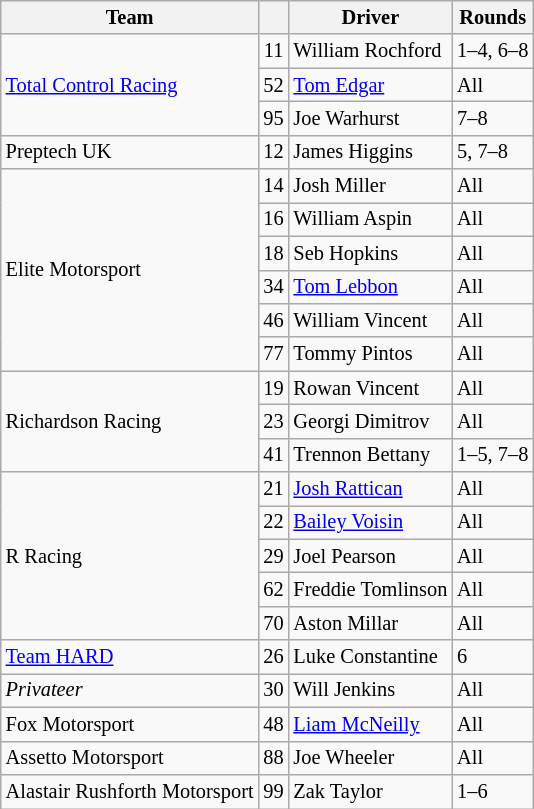<table class="wikitable" style="font-size: 85%">
<tr>
<th>Team</th>
<th></th>
<th>Driver</th>
<th>Rounds</th>
</tr>
<tr>
<td rowspan=3><a href='#'>Total Control Racing</a></td>
<td align="center">11</td>
<td> William Rochford</td>
<td>1–4, 6–8</td>
</tr>
<tr>
<td align="center">52</td>
<td> <a href='#'>Tom Edgar</a></td>
<td>All</td>
</tr>
<tr>
<td align="center">95</td>
<td> Joe Warhurst</td>
<td>7–8</td>
</tr>
<tr>
<td>Preptech UK</td>
<td align="center">12</td>
<td> James Higgins</td>
<td>5, 7–8</td>
</tr>
<tr>
<td rowspan="6">Elite Motorsport</td>
<td align="center">14</td>
<td> Josh Miller</td>
<td>All</td>
</tr>
<tr>
<td align="center">16</td>
<td> William Aspin</td>
<td>All</td>
</tr>
<tr>
<td align="center">18</td>
<td> Seb Hopkins</td>
<td>All</td>
</tr>
<tr>
<td align="center">34</td>
<td> <a href='#'>Tom Lebbon</a></td>
<td>All</td>
</tr>
<tr>
<td align="center">46</td>
<td> William Vincent</td>
<td>All</td>
</tr>
<tr>
<td align="center">77</td>
<td> Tommy Pintos</td>
<td>All</td>
</tr>
<tr>
<td rowspan=3>Richardson Racing</td>
<td align="center">19</td>
<td> Rowan Vincent</td>
<td>All</td>
</tr>
<tr>
<td align="center">23</td>
<td> Georgi Dimitrov</td>
<td>All</td>
</tr>
<tr>
<td align="center">41</td>
<td> Trennon Bettany</td>
<td>1–5, 7–8</td>
</tr>
<tr>
<td rowspan="5">R Racing</td>
<td align="center">21</td>
<td> <a href='#'>Josh Rattican</a></td>
<td>All</td>
</tr>
<tr>
<td align="center">22</td>
<td> <a href='#'>Bailey Voisin</a></td>
<td>All</td>
</tr>
<tr>
<td align="center">29</td>
<td> Joel Pearson</td>
<td>All</td>
</tr>
<tr>
<td align="center">62</td>
<td nowrap> Freddie Tomlinson</td>
<td>All</td>
</tr>
<tr>
<td align="center">70</td>
<td> Aston Millar</td>
<td>All</td>
</tr>
<tr>
<td><a href='#'>Team HARD</a></td>
<td align="center">26</td>
<td> Luke Constantine</td>
<td>6</td>
</tr>
<tr>
<td><em>Privateer</em></td>
<td align="center">30</td>
<td> Will Jenkins</td>
<td>All</td>
</tr>
<tr>
<td>Fox Motorsport</td>
<td align="center">48</td>
<td> <a href='#'>Liam McNeilly</a></td>
<td>All</td>
</tr>
<tr>
<td>Assetto Motorsport</td>
<td align="center">88</td>
<td> Joe Wheeler</td>
<td>All</td>
</tr>
<tr>
<td>Alastair Rushforth Motorsport</td>
<td align="center">99</td>
<td> Zak Taylor</td>
<td>1–6</td>
</tr>
</table>
